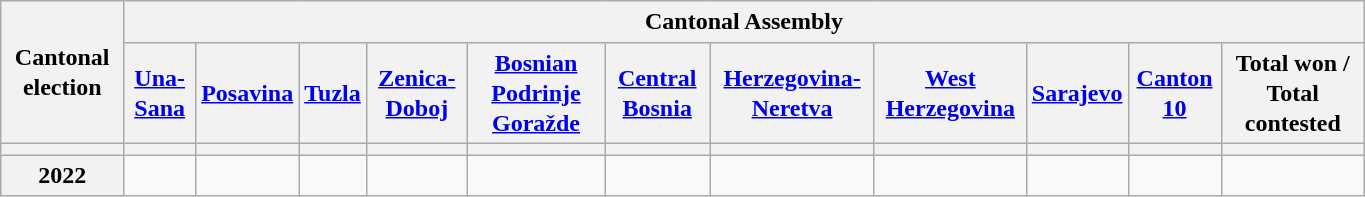<table class="wikitable collapsible collapsed" style="text-align:center; width:72%; line-height:126%; margin-bottom:0">
<tr>
<th rowspan=2>Cantonal election</th>
<th colspan=14>Cantonal Assembly</th>
</tr>
<tr>
<th><a href='#'>Una-Sana</a></th>
<th><a href='#'>Posavina</a></th>
<th><a href='#'>Tuzla</a></th>
<th><a href='#'>Zenica-Doboj</a></th>
<th><a href='#'>Bosnian Podrinje Goražde</a></th>
<th><a href='#'>Central Bosnia</a></th>
<th><a href='#'>Herzegovina-Neretva</a></th>
<th><a href='#'>West Herzegovina</a></th>
<th><a href='#'>Sarajevo</a></th>
<th><a href='#'>Canton 10</a></th>
<th>Total won / Total contested</th>
</tr>
<tr>
<th></th>
<th></th>
<th></th>
<th></th>
<th></th>
<th></th>
<th></th>
<th></th>
<th></th>
<th></th>
<th></th>
<th></th>
</tr>
<tr>
<th>2022</th>
<td></td>
<td></td>
<td></td>
<td></td>
<td></td>
<td></td>
<td></td>
<td></td>
<td></td>
<td></td>
<td></td>
</tr>
</table>
